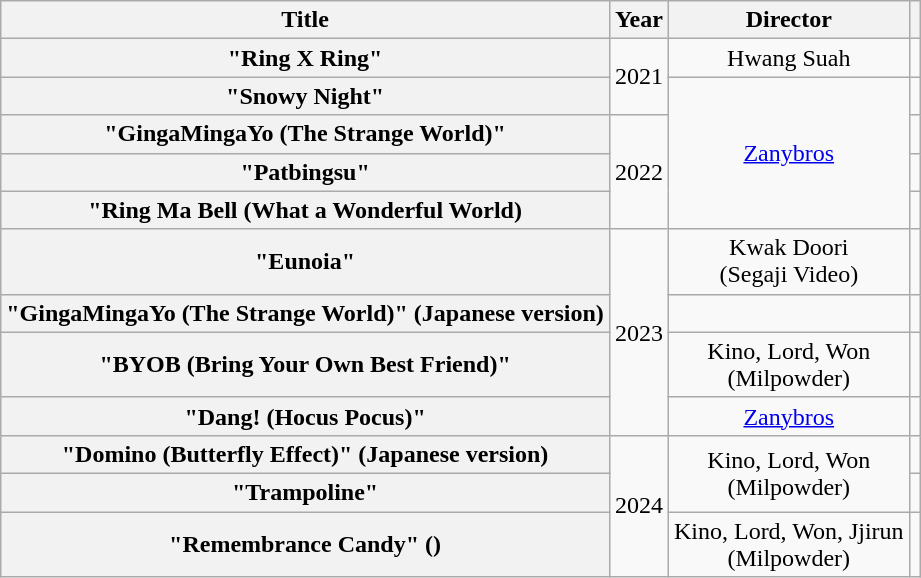<table class="wikitable plainrowheaders" style="text-align:center">
<tr>
<th scope="col">Title</th>
<th scope="col">Year</th>
<th scope="col">Director</th>
<th scope="col"></th>
</tr>
<tr>
<th scope="row">"Ring X Ring"</th>
<td rowspan="2">2021</td>
<td>Hwang Suah</td>
<td></td>
</tr>
<tr>
<th scope="row">"Snowy Night"</th>
<td rowspan="4"><a href='#'>Zanybros</a></td>
<td></td>
</tr>
<tr>
<th scope="row">"GingaMingaYo (The Strange World)"</th>
<td rowspan="3">2022</td>
<td></td>
</tr>
<tr>
<th scope="row">"Patbingsu"</th>
<td></td>
</tr>
<tr>
<th scope="row">"Ring Ma Bell (What a Wonderful World)</th>
<td></td>
</tr>
<tr>
<th scope="row">"Eunoia"</th>
<td rowspan="4">2023</td>
<td>Kwak Doori<br>(Segaji Video)</td>
<td></td>
</tr>
<tr>
<th scope="row">"GingaMingaYo (The Strange World)" (Japanese version)</th>
<td></td>
<td></td>
</tr>
<tr>
<th scope="row">"BYOB (Bring Your Own Best Friend)"</th>
<td>Kino, Lord, Won<br>(Milpowder)</td>
<td></td>
</tr>
<tr>
<th scope="row">"Dang! (Hocus Pocus)"</th>
<td><a href='#'>Zanybros</a></td>
<td></td>
</tr>
<tr>
<th scope="row">"Domino (Butterfly Effect)" (Japanese version)</th>
<td rowspan="3">2024</td>
<td rowspan="2">Kino, Lord, Won<br>(Milpowder)</td>
<td></td>
</tr>
<tr>
<th scope="row">"Trampoline"</th>
<td></td>
</tr>
<tr>
<th scope="row">"Remembrance Candy" ()</th>
<td>Kino, Lord, Won, Jjirun<br>(Milpowder)</td>
<td></td>
</tr>
</table>
